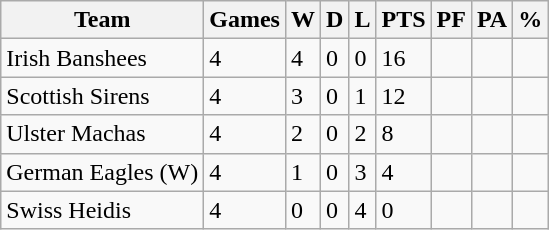<table class="wikitable">
<tr>
<th>Team</th>
<th>Games</th>
<th>W</th>
<th>D</th>
<th>L</th>
<th>PTS</th>
<th>PF</th>
<th>PA</th>
<th>%</th>
</tr>
<tr>
<td>Irish Banshees</td>
<td>4</td>
<td>4</td>
<td>0</td>
<td>0</td>
<td>16</td>
<td></td>
<td></td>
<td></td>
</tr>
<tr>
<td>Scottish Sirens</td>
<td>4</td>
<td>3</td>
<td>0</td>
<td>1</td>
<td>12</td>
<td></td>
<td></td>
<td></td>
</tr>
<tr>
<td>Ulster Machas</td>
<td>4</td>
<td>2</td>
<td>0</td>
<td>2</td>
<td>8</td>
<td></td>
<td></td>
<td></td>
</tr>
<tr>
<td>German Eagles (W)</td>
<td>4</td>
<td>1</td>
<td>0</td>
<td>3</td>
<td>4</td>
<td></td>
<td></td>
<td></td>
</tr>
<tr>
<td>Swiss Heidis</td>
<td>4</td>
<td>0</td>
<td>0</td>
<td>4</td>
<td>0</td>
<td></td>
<td></td>
<td></td>
</tr>
</table>
